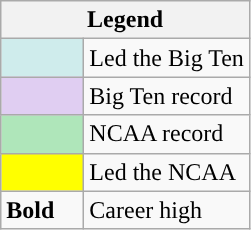<table class="wikitable">
<tr>
<th colspan="2">Legend</th>
</tr>
<tr>
<td style="background:#cfecec; width:3em;"></td>
<td>Led the Big Ten</td>
</tr>
<tr>
<td style="background:#E0CEF2; width:3em"></td>
<td>Big Ten record</td>
</tr>
<tr>
<td style="background:#afe6ba; width:3em;"></td>
<td>NCAA record</td>
</tr>
<tr>
<td style="background:#ff0; width:3em;"></td>
<td>Led the NCAA</td>
</tr>
<tr>
<td><strong>Bold</strong></td>
<td>Career high</td>
</tr>
</table>
